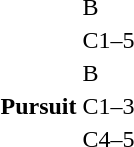<table>
<tr>
<th rowspan="2"></th>
<td>B<br></td>
<td></td>
<td></td>
<td></td>
</tr>
<tr>
<td>C1–5<br></td>
<td></td>
<td></td>
<td></td>
</tr>
<tr>
<th rowspan="4">Pursuit</th>
<td>B<br></td>
<td></td>
<td></td>
<td></td>
</tr>
<tr>
<td>C1–3<br></td>
<td></td>
<td></td>
<td></td>
</tr>
<tr>
<td>C4–5<br></td>
<td></td>
<td></td>
<td></td>
</tr>
</table>
